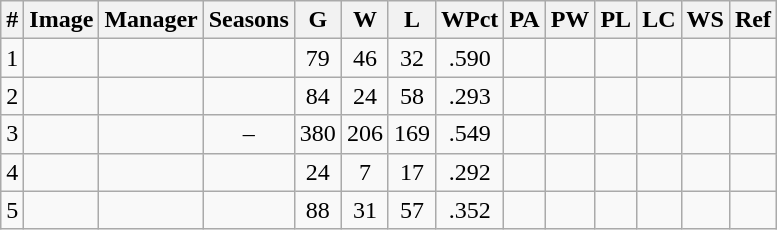<table class="wikitable sortable" style="text-align:center">
<tr>
<th class="unsortable">#</th>
<th>Image</th>
<th>Manager</th>
<th>Seasons</th>
<th>G</th>
<th>W</th>
<th>L</th>
<th>WPct</th>
<th>PA</th>
<th>PW</th>
<th>PL</th>
<th>LC</th>
<th>WS</th>
<th class="unsortable">Ref</th>
</tr>
<tr>
<td>1</td>
<td></td>
<td></td>
<td></td>
<td>79</td>
<td>46</td>
<td>32</td>
<td>.590</td>
<td></td>
<td></td>
<td></td>
<td></td>
<td></td>
<td></td>
</tr>
<tr>
<td>2</td>
<td></td>
<td></td>
<td></td>
<td>84</td>
<td>24</td>
<td>58</td>
<td>.293</td>
<td></td>
<td></td>
<td></td>
<td></td>
<td></td>
<td></td>
</tr>
<tr>
<td>3</td>
<td></td>
<td></td>
<td>–</td>
<td>380</td>
<td>206</td>
<td>169</td>
<td>.549</td>
<td></td>
<td></td>
<td></td>
<td></td>
<td></td>
<td></td>
</tr>
<tr>
<td>4</td>
<td></td>
<td></td>
<td></td>
<td>24</td>
<td>7</td>
<td>17</td>
<td>.292</td>
<td></td>
<td></td>
<td></td>
<td></td>
<td></td>
<td></td>
</tr>
<tr>
<td>5</td>
<td></td>
<td></td>
<td></td>
<td>88</td>
<td>31</td>
<td>57</td>
<td>.352</td>
<td></td>
<td></td>
<td></td>
<td></td>
<td></td>
<td></td>
</tr>
</table>
